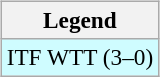<table>
<tr valign=top>
<td><br><table class="wikitable" style=font-size:97%>
<tr>
<th>Legend</th>
</tr>
<tr bgcolor=cffcff>
<td>ITF WTT (3–0)</td>
</tr>
</table>
</td>
<td></td>
</tr>
</table>
